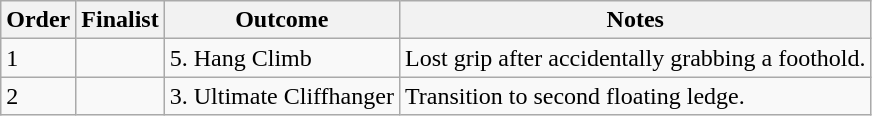<table class="wikitable sortable">
<tr>
<th>Order</th>
<th>Finalist</th>
<th>Outcome</th>
<th>Notes</th>
</tr>
<tr>
<td>1</td>
<td></td>
<td>5. Hang Climb</td>
<td>Lost grip after accidentally grabbing a foothold.</td>
</tr>
<tr>
<td>2</td>
<td></td>
<td>3. Ultimate Cliffhanger</td>
<td>Transition to second floating ledge.</td>
</tr>
</table>
